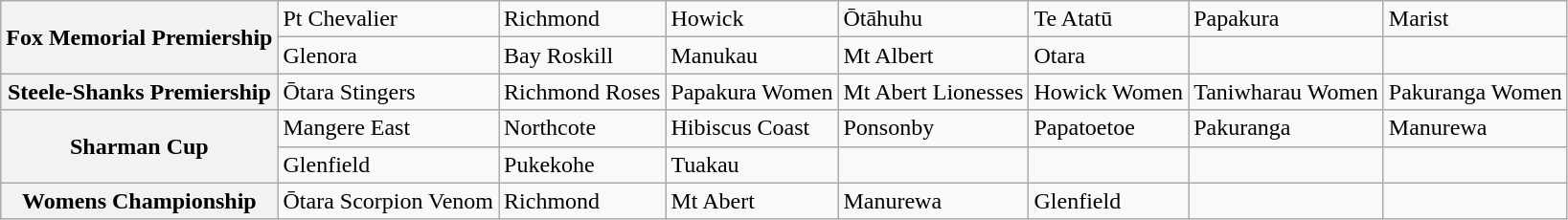<table class="wikitable">
<tr>
<th rowspan="2">Fox Memorial Premiership</th>
<td>Pt Chevalier</td>
<td>Richmond</td>
<td>Howick</td>
<td>Ōtāhuhu</td>
<td>Te Atatū</td>
<td>Papakura</td>
<td>Marist</td>
</tr>
<tr>
<td>Glenora</td>
<td>Bay Roskill</td>
<td>Manukau</td>
<td>Mt Albert</td>
<td>Otara</td>
<td></td>
<td></td>
</tr>
<tr>
<th>Steele-Shanks Premiership</th>
<td>Ōtara Stingers</td>
<td>Richmond Roses</td>
<td>Papakura Women</td>
<td>Mt Abert Lionesses</td>
<td>Howick Women</td>
<td>Taniwharau Women</td>
<td>Pakuranga Women</td>
</tr>
<tr>
<th rowspan="2">Sharman Cup</th>
<td>Mangere East</td>
<td>Northcote</td>
<td>Hibiscus Coast</td>
<td>Ponsonby</td>
<td>Papatoetoe</td>
<td>Pakuranga</td>
<td>Manurewa</td>
</tr>
<tr>
<td>Glenfield</td>
<td>Pukekohe</td>
<td>Tuakau</td>
<td></td>
<td></td>
<td></td>
<td></td>
</tr>
<tr>
<th>Womens Championship</th>
<td>Ōtara Scorpion Venom</td>
<td>Richmond</td>
<td>Mt Abert</td>
<td>Manurewa</td>
<td>Glenfield</td>
<td></td>
<td></td>
</tr>
</table>
